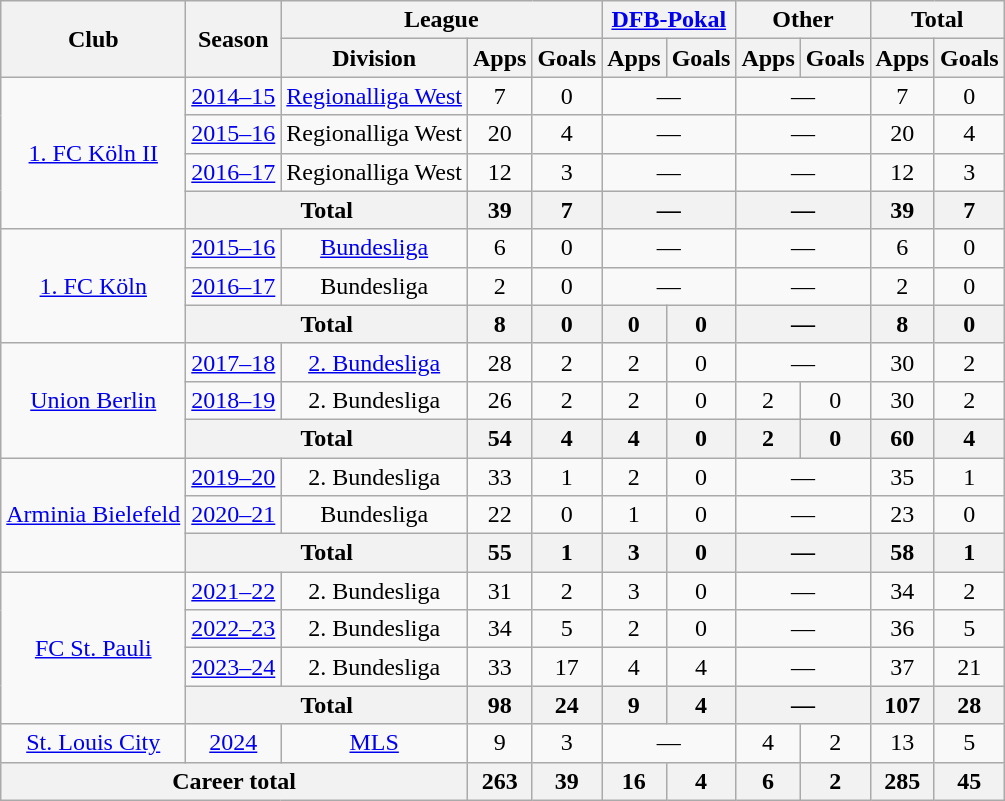<table class="wikitable" style="text-align: center;">
<tr>
<th rowspan="2">Club</th>
<th rowspan="2">Season</th>
<th colspan="3">League</th>
<th colspan="2"><a href='#'>DFB-Pokal</a></th>
<th colspan="2">Other</th>
<th colspan="2">Total</th>
</tr>
<tr>
<th>Division</th>
<th>Apps</th>
<th>Goals</th>
<th>Apps</th>
<th>Goals</th>
<th>Apps</th>
<th>Goals</th>
<th>Apps</th>
<th>Goals</th>
</tr>
<tr>
<td rowspan="4"><a href='#'>1. FC Köln II</a></td>
<td><a href='#'>2014–15</a></td>
<td><a href='#'>Regionalliga West</a></td>
<td>7</td>
<td>0</td>
<td colspan="2">—</td>
<td colspan="2">—</td>
<td>7</td>
<td>0</td>
</tr>
<tr>
<td><a href='#'>2015–16</a></td>
<td>Regionalliga West</td>
<td>20</td>
<td>4</td>
<td colspan="2">—</td>
<td colspan="2">—</td>
<td>20</td>
<td>4</td>
</tr>
<tr>
<td><a href='#'>2016–17</a></td>
<td>Regionalliga West</td>
<td>12</td>
<td>3</td>
<td colspan="2">—</td>
<td colspan="2">—</td>
<td>12</td>
<td>3</td>
</tr>
<tr>
<th colspan="2">Total</th>
<th>39</th>
<th>7</th>
<th colspan="2">—</th>
<th colspan="2">—</th>
<th>39</th>
<th>7</th>
</tr>
<tr>
<td rowspan="3"><a href='#'>1. FC Köln</a></td>
<td><a href='#'>2015–16</a></td>
<td><a href='#'>Bundesliga</a></td>
<td>6</td>
<td>0</td>
<td colspan="2">—</td>
<td colspan="2">—</td>
<td>6</td>
<td>0</td>
</tr>
<tr>
<td><a href='#'>2016–17</a></td>
<td>Bundesliga</td>
<td>2</td>
<td>0</td>
<td colspan="2">—</td>
<td colspan="2">—</td>
<td>2</td>
<td>0</td>
</tr>
<tr>
<th colspan="2">Total</th>
<th>8</th>
<th>0</th>
<th>0</th>
<th>0</th>
<th colspan="2">—</th>
<th>8</th>
<th>0</th>
</tr>
<tr>
<td rowspan="3"><a href='#'>Union Berlin</a></td>
<td><a href='#'>2017–18</a></td>
<td><a href='#'>2. Bundesliga</a></td>
<td>28</td>
<td>2</td>
<td>2</td>
<td>0</td>
<td colspan="2">—</td>
<td>30</td>
<td>2</td>
</tr>
<tr>
<td><a href='#'>2018–19</a></td>
<td>2. Bundesliga</td>
<td>26</td>
<td>2</td>
<td>2</td>
<td>0</td>
<td>2</td>
<td>0</td>
<td>30</td>
<td>2</td>
</tr>
<tr>
<th colspan="2">Total</th>
<th>54</th>
<th>4</th>
<th>4</th>
<th>0</th>
<th>2</th>
<th>0</th>
<th>60</th>
<th>4</th>
</tr>
<tr>
<td rowspan="3"><a href='#'>Arminia Bielefeld</a></td>
<td><a href='#'>2019–20</a></td>
<td>2. Bundesliga</td>
<td>33</td>
<td>1</td>
<td>2</td>
<td>0</td>
<td colspan="2">—</td>
<td>35</td>
<td>1</td>
</tr>
<tr>
<td><a href='#'>2020–21</a></td>
<td>Bundesliga</td>
<td>22</td>
<td>0</td>
<td>1</td>
<td>0</td>
<td colspan="2">—</td>
<td>23</td>
<td>0</td>
</tr>
<tr>
<th colspan="2">Total</th>
<th>55</th>
<th>1</th>
<th>3</th>
<th>0</th>
<th colspan="2">—</th>
<th>58</th>
<th>1</th>
</tr>
<tr>
<td rowspan="4"><a href='#'>FC St. Pauli</a></td>
<td><a href='#'>2021–22</a></td>
<td>2. Bundesliga</td>
<td>31</td>
<td>2</td>
<td>3</td>
<td>0</td>
<td colspan="2">—</td>
<td>34</td>
<td>2</td>
</tr>
<tr>
<td><a href='#'>2022–23</a></td>
<td>2. Bundesliga</td>
<td>34</td>
<td>5</td>
<td>2</td>
<td>0</td>
<td colspan="2">—</td>
<td>36</td>
<td>5</td>
</tr>
<tr>
<td><a href='#'>2023–24</a></td>
<td>2. Bundesliga</td>
<td>33</td>
<td>17</td>
<td>4</td>
<td>4</td>
<td colspan="2">—</td>
<td>37</td>
<td>21</td>
</tr>
<tr>
<th colspan="2">Total</th>
<th>98</th>
<th>24</th>
<th>9</th>
<th>4</th>
<th colspan="2">—</th>
<th>107</th>
<th>28</th>
</tr>
<tr>
<td><a href='#'>St. Louis City</a></td>
<td><a href='#'>2024</a></td>
<td><a href='#'>MLS</a></td>
<td>9</td>
<td>3</td>
<td colspan="2">—</td>
<td>4</td>
<td>2</td>
<td>13</td>
<td>5</td>
</tr>
<tr>
<th colspan="3">Career total</th>
<th>263</th>
<th>39</th>
<th>16</th>
<th>4</th>
<th>6</th>
<th>2</th>
<th>285</th>
<th>45</th>
</tr>
</table>
